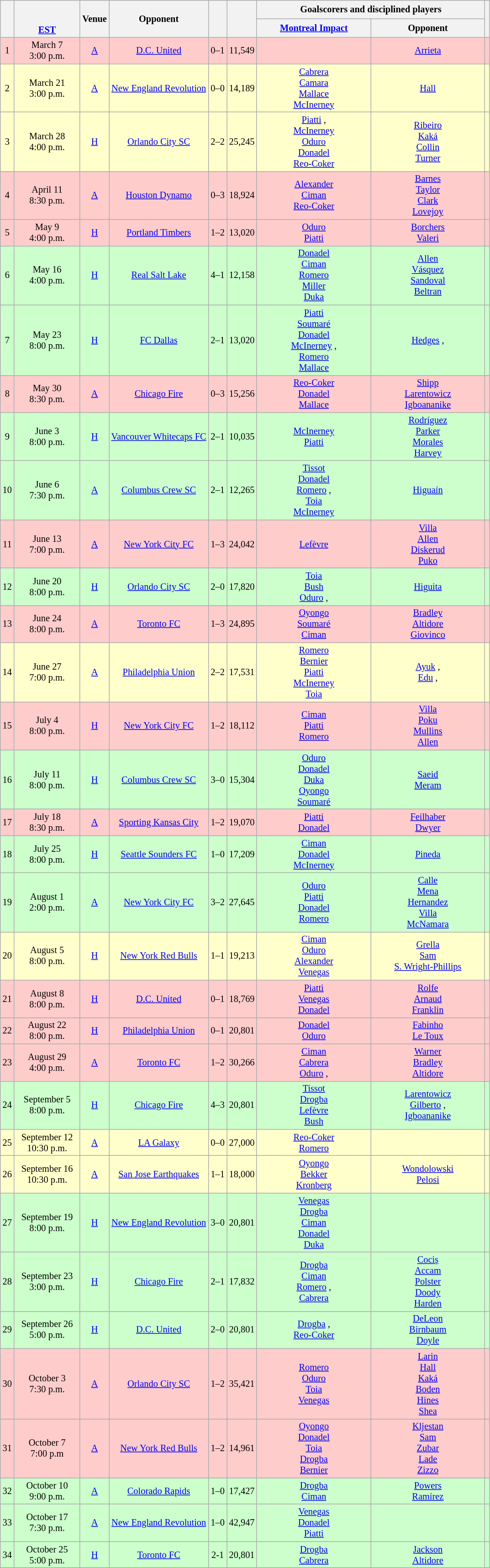<table class="wikitable" Style="text-align: center;font-size:85%">
<tr>
<th rowspan="2"></th>
<th rowspan="2" style="width:90px"><br><br><a href='#'>EST</a></th>
<th rowspan="2">Venue</th>
<th rowspan="2">Opponent</th>
<th rowspan="2"><br></th>
<th rowspan="2"></th>
<th colspan="2">Goalscorers and disciplined players</th>
<th rowspan="2"></th>
</tr>
<tr>
<th style="width:160px"><a href='#'>Montreal Impact</a></th>
<th style="width:160px">Opponent</th>
</tr>
<tr style="background:#fcc">
<td>1</td>
<td>March 7<br>3:00 p.m.</td>
<td><a href='#'>A</a></td>
<td><a href='#'>D.C. United</a></td>
<td>0–1</td>
<td>11,549</td>
<td></td>
<td><a href='#'>Arrieta</a> </td>
<td></td>
</tr>
<tr style="background:#ffc">
<td>2</td>
<td>March 21<br>3:00 p.m.</td>
<td><a href='#'>A</a></td>
<td><a href='#'>New England Revolution</a></td>
<td>0–0</td>
<td>14,189</td>
<td><a href='#'>Cabrera</a> <br><a href='#'>Camara</a> <br><a href='#'>Mallace</a> <br><a href='#'>McInerney</a> </td>
<td><a href='#'>Hall</a> </td>
<td></td>
</tr>
<tr style="background:#ffc">
<td>3</td>
<td>March 28<br>4:00 p.m.</td>
<td><a href='#'>H</a></td>
<td><a href='#'>Orlando City SC</a></td>
<td>2–2</td>
<td>25,245</td>
<td><a href='#'>Piatti</a> , <br><a href='#'>McInerney</a> <br><a href='#'>Oduro</a> <br><a href='#'>Donadel</a> <br><a href='#'>Reo-Coker</a> </td>
<td><a href='#'>Ribeiro</a> <br><a href='#'>Kaká</a> <br><a href='#'>Collin</a> <br><a href='#'>Turner</a> </td>
<td></td>
</tr>
<tr style="background:#fcc">
<td>4</td>
<td>April 11<br>8:30 p.m.</td>
<td><a href='#'>A</a></td>
<td><a href='#'>Houston Dynamo</a></td>
<td>0–3</td>
<td>18,924</td>
<td><a href='#'>Alexander</a> <br><a href='#'>Ciman</a> <br><a href='#'>Reo-Coker</a> </td>
<td><a href='#'>Barnes</a> <br><a href='#'>Taylor</a> <br><a href='#'>Clark</a> <br><a href='#'>Lovejoy</a> </td>
<td></td>
</tr>
<tr style="background:#fcc">
<td>5</td>
<td>May 9<br>4:00 p.m.</td>
<td><a href='#'>H</a></td>
<td><a href='#'>Portland Timbers</a></td>
<td>1–2</td>
<td>13,020</td>
<td><a href='#'>Oduro</a> <br><a href='#'>Piatti</a> </td>
<td><a href='#'>Borchers</a> <br><a href='#'>Valeri</a> </td>
<td></td>
</tr>
<tr style="background:#cfc">
<td>6</td>
<td>May 16<br>4:00 p.m.</td>
<td><a href='#'>H</a></td>
<td><a href='#'>Real Salt Lake</a></td>
<td>4–1</td>
<td>12,158</td>
<td><a href='#'>Donadel</a> <br><a href='#'>Ciman</a> <br><a href='#'>Romero</a> <br><a href='#'>Miller</a> <br><a href='#'>Duka</a> </td>
<td><a href='#'>Allen</a> <br><a href='#'>Vásquez</a> <br><a href='#'>Sandoval</a> <br><a href='#'>Beltran</a> </td>
<td></td>
</tr>
<tr style="background:#cfc">
<td>7</td>
<td>May 23<br>8:00 p.m.</td>
<td><a href='#'>H</a></td>
<td><a href='#'>FC Dallas</a></td>
<td>2–1</td>
<td>13,020</td>
<td><a href='#'>Piatti</a> <br><a href='#'>Soumaré</a> <br><a href='#'>Donadel</a> <br><a href='#'>McInerney</a> , <br><a href='#'>Romero</a> <br><a href='#'>Mallace</a> </td>
<td><a href='#'>Hedges</a> , </td>
<td></td>
</tr>
<tr style="background:#fcc">
<td>8</td>
<td>May 30<br>8:30 p.m.</td>
<td><a href='#'>A</a></td>
<td><a href='#'>Chicago Fire</a></td>
<td>0–3</td>
<td>15,256</td>
<td><a href='#'>Reo-Coker</a> <br><a href='#'>Donadel</a> <br><a href='#'>Mallace</a> </td>
<td><a href='#'>Shipp</a> <br><a href='#'>Larentowicz</a> <br><a href='#'>Igboananike</a> </td>
<td></td>
</tr>
<tr style="background:#cfc">
<td>9</td>
<td>June 3<br>8:00 p.m.</td>
<td><a href='#'>H</a></td>
<td><a href='#'>Vancouver Whitecaps FC</a></td>
<td>2–1</td>
<td>10,035</td>
<td><a href='#'>McInerney</a> <br><a href='#'>Piatti</a>  </td>
<td><a href='#'>Rodríguez</a> <br><a href='#'>Parker</a> <br><a href='#'>Morales</a> <br><a href='#'>Harvey</a> </td>
<td></td>
</tr>
<tr style="background:#cfc">
<td>10</td>
<td>June 6<br>7:30 p.m.</td>
<td><a href='#'>A</a></td>
<td><a href='#'>Columbus Crew SC</a></td>
<td>2–1</td>
<td>12,265</td>
<td><a href='#'>Tissot</a> <br><a href='#'>Donadel</a> <br><a href='#'>Romero</a> , <br><a href='#'>Toia</a> <br><a href='#'>McInerney</a> </td>
<td><a href='#'>Higuaín</a> </td>
<td></td>
</tr>
<tr style="background:#fcc">
<td>11</td>
<td>June 13<br>7:00 p.m.</td>
<td><a href='#'>A</a></td>
<td><a href='#'>New York City FC</a></td>
<td>1–3</td>
<td>24,042</td>
<td><a href='#'>Lefèvre</a> </td>
<td><a href='#'>Villa</a> <br><a href='#'>Allen</a> <br><a href='#'>Diskerud</a> <br><a href='#'>Puko</a> </td>
<td></td>
</tr>
<tr style="background:#cfc">
<td>12</td>
<td>June 20<br>8:00 p.m.</td>
<td><a href='#'>H</a></td>
<td><a href='#'>Orlando City SC</a></td>
<td>2–0</td>
<td>17,820</td>
<td><a href='#'>Toia</a> <br><a href='#'>Bush</a> <br><a href='#'>Oduro</a> , </td>
<td><a href='#'>Higuita</a> </td>
<td></td>
</tr>
<tr style="background:#fcc">
<td>13</td>
<td>June 24<br>8:00 p.m.</td>
<td><a href='#'>A</a></td>
<td><a href='#'>Toronto FC</a></td>
<td>1–3</td>
<td>24,895</td>
<td><a href='#'>Oyongo</a> <br><a href='#'>Soumaré</a> <br><a href='#'>Ciman</a> </td>
<td><a href='#'>Bradley</a> <br><a href='#'>Altidore</a> <br><a href='#'>Giovinco</a> </td>
<td></td>
</tr>
<tr style="background:#ffc">
<td>14</td>
<td>June 27<br>7:00 p.m.</td>
<td><a href='#'>A</a></td>
<td><a href='#'>Philadelphia Union</a></td>
<td>2–2</td>
<td>17,531</td>
<td><a href='#'>Romero</a> <br><a href='#'>Bernier</a> <br><a href='#'>Piatti</a> <br><a href='#'>McInerney</a> <br><a href='#'>Toia</a> </td>
<td><a href='#'>Ayuk</a> , <br><a href='#'>Edu</a> , </td>
<td></td>
</tr>
<tr style="background:#fcc">
<td>15</td>
<td>July 4<br>8:00 p.m.</td>
<td><a href='#'>H</a></td>
<td><a href='#'>New York City FC</a></td>
<td>1–2</td>
<td>18,112</td>
<td><a href='#'>Ciman</a>  <br><a href='#'>Piatti</a> <br><a href='#'>Romero</a> </td>
<td><a href='#'>Villa</a>  <br><a href='#'>Poku</a> <br><a href='#'>Mullins</a> <br><a href='#'>Allen</a> </td>
<td></td>
</tr>
<tr style="background:#cfc">
<td>16</td>
<td>July 11<br>8:00 p.m.</td>
<td><a href='#'>H</a></td>
<td><a href='#'>Columbus Crew SC</a></td>
<td>3–0</td>
<td>15,304</td>
<td><a href='#'>Oduro</a>  <br><a href='#'>Donadel</a> <br><a href='#'>Duka</a> <br><a href='#'>Oyongo</a> <br><a href='#'>Soumaré</a> </td>
<td><a href='#'>Saeid</a>  <br><a href='#'>Meram</a> </td>
<td></td>
</tr>
<tr style="background:#fcc">
<td>17</td>
<td>July 18<br>8:30 p.m.</td>
<td><a href='#'>A</a></td>
<td><a href='#'>Sporting Kansas City</a></td>
<td>1–2</td>
<td>19,070</td>
<td><a href='#'>Piatti</a>  <br><a href='#'>Donadel</a> </td>
<td><a href='#'>Feilhaber</a>  <br><a href='#'>Dwyer</a> </td>
<td></td>
</tr>
<tr style="background:#cfc">
<td>18</td>
<td>July 25<br>8:00 p.m.</td>
<td><a href='#'>H</a></td>
<td><a href='#'>Seattle Sounders FC</a></td>
<td>1–0</td>
<td>17,209</td>
<td><a href='#'>Ciman</a>  <br><a href='#'>Donadel</a>  <br><a href='#'>McInerney</a> </td>
<td><a href='#'>Pineda</a> </td>
<td></td>
</tr>
<tr style="background:#cfc">
<td>19</td>
<td>August 1<br>2:00 p.m.</td>
<td><a href='#'>A</a></td>
<td><a href='#'>New York City FC</a></td>
<td>3–2</td>
<td>27,645</td>
<td><a href='#'>Oduro</a>  <br><a href='#'>Piatti</a>  <br><a href='#'>Donadel</a> <br><a href='#'>Romero</a> </td>
<td><a href='#'>Calle</a>  <br><a href='#'>Mena</a>  <br><a href='#'>Hernandez</a> <br><a href='#'>Villa</a> <br><a href='#'>McNamara</a> </td>
<td></td>
</tr>
<tr style="background:#ffc">
<td>20</td>
<td>August 5<br>8:00 p.m.</td>
<td><a href='#'>H</a></td>
<td><a href='#'>New York Red Bulls</a></td>
<td>1–1</td>
<td>19,213</td>
<td><a href='#'>Ciman</a> <br><a href='#'>Oduro</a>  <br><a href='#'>Alexander</a> <br><a href='#'>Venegas</a> </td>
<td><a href='#'>Grella</a> <br><a href='#'>Sam</a>  <br><a href='#'>S. Wright-Phillips</a> </td>
<td></td>
</tr>
<tr style="background:#fcc">
<td>21</td>
<td>August 8<br>8:00 p.m.</td>
<td><a href='#'>H</a></td>
<td><a href='#'>D.C. United</a></td>
<td>0–1</td>
<td>18,769</td>
<td><a href='#'>Piatti</a> <br><a href='#'>Venegas</a> <br><a href='#'>Donadel</a> </td>
<td><a href='#'>Rolfe</a>  <br><a href='#'>Arnaud</a> <br><a href='#'>Franklin</a> </td>
<td></td>
</tr>
<tr style="background:#fcc">
<td>22</td>
<td>August 22<br>8:00 p.m.</td>
<td><a href='#'>H</a></td>
<td><a href='#'>Philadelphia Union</a></td>
<td>0–1</td>
<td>20,801</td>
<td><a href='#'>Donadel</a> <br><a href='#'>Oduro</a> </td>
<td><a href='#'>Fabinho</a> <br><a href='#'>Le Toux</a> </td>
<td></td>
</tr>
<tr style="background:#fcc">
<td>23</td>
<td>August 29<br>4:00 p.m.</td>
<td><a href='#'>A</a></td>
<td><a href='#'>Toronto FC</a></td>
<td>1–2</td>
<td>30,266</td>
<td><a href='#'>Ciman</a> <br><a href='#'>Cabrera</a> <br><a href='#'>Oduro</a> , </td>
<td><a href='#'>Warner</a> <br><a href='#'>Bradley</a> <br><a href='#'>Altidore</a> <br></td>
<td></td>
</tr>
<tr style="background:#cfc">
<td>24</td>
<td>September 5<br>8:00 p.m.</td>
<td><a href='#'>H</a></td>
<td><a href='#'>Chicago Fire</a></td>
<td>4–3</td>
<td>20,801</td>
<td><a href='#'>Tissot</a> <br><a href='#'>Drogba</a> <br><a href='#'>Lefèvre</a> <br><a href='#'>Bush</a> </td>
<td><a href='#'>Larentowicz</a> <br><a href='#'>Gilberto</a> , <br><a href='#'>Igboananike</a> </td>
<td></td>
</tr>
<tr style="background:#ffc">
<td>25</td>
<td>September 12<br>10:30 p.m.</td>
<td><a href='#'>A</a></td>
<td><a href='#'>LA Galaxy</a></td>
<td>0–0</td>
<td>27,000</td>
<td><a href='#'>Reo-Coker</a> <br><a href='#'>Romero</a> </td>
<td></td>
<td></td>
</tr>
<tr style="background:#ffc">
<td>26</td>
<td>September 16<br>10:30 p.m.</td>
<td><a href='#'>A</a></td>
<td><a href='#'>San Jose Earthquakes</a></td>
<td>1–1</td>
<td>18,000</td>
<td><a href='#'>Oyongo</a> <br><a href='#'>Bekker</a> <br><a href='#'>Kronberg</a> </td>
<td><a href='#'>Wondolowski</a> <br><a href='#'>Pelosi</a> </td>
<td></td>
</tr>
<tr style="background:#cfc">
<td>27</td>
<td>September 19<br>8:00 p.m.</td>
<td><a href='#'>H</a></td>
<td><a href='#'>New England Revolution</a></td>
<td>3–0</td>
<td>20,801</td>
<td><a href='#'>Venegas</a> <br><a href='#'>Drogba</a> <br><a href='#'>Ciman</a> <br><a href='#'>Donadel</a>   <br><a href='#'>Duka</a> </td>
<td></td>
<td></td>
</tr>
<tr style="background:#cfc">
<td>28</td>
<td>September 23<br>3:00 p.m.</td>
<td><a href='#'>H</a></td>
<td><a href='#'>Chicago Fire</a></td>
<td>2–1</td>
<td>17,832</td>
<td><a href='#'>Drogba</a> <br><a href='#'>Ciman</a> <br><a href='#'>Romero</a> , <br><a href='#'>Cabrera</a> </td>
<td><a href='#'>Cociș</a> <br><a href='#'>Accam</a> <br><a href='#'>Polster</a> <br><a href='#'>Doody</a>  <br><a href='#'>Harden</a> </td>
<td></td>
</tr>
<tr style="background:#cfc">
<td>29</td>
<td>September 26<br>5:00 p.m.</td>
<td><a href='#'>H</a></td>
<td><a href='#'>D.C. United</a></td>
<td>2–0</td>
<td>20,801</td>
<td><a href='#'>Drogba</a> , <br><a href='#'>Reo-Coker</a> </td>
<td><a href='#'>DeLeon</a> <br><a href='#'>Birnbaum</a> <br><a href='#'>Doyle</a> </td>
<td></td>
</tr>
<tr style="background:#fcc">
<td>30</td>
<td>October 3<br>7:30 p.m.</td>
<td><a href='#'>A</a></td>
<td><a href='#'>Orlando City SC</a></td>
<td>1–2</td>
<td>35,421</td>
<td><a href='#'>Romero</a> <br><a href='#'>Oduro</a> <br><a href='#'>Toia</a>  <br><a href='#'>Venegas</a> </td>
<td><a href='#'>Larin</a> <br><a href='#'>Hall</a> <br><a href='#'>Kaká</a>  <br><a href='#'>Boden</a>  <br><a href='#'>Hines</a>  <br><a href='#'>Shea</a> </td>
<td></td>
</tr>
<tr style="background:#fcc">
<td>31</td>
<td>October 7<br>7:00 p.m</td>
<td><a href='#'>A</a></td>
<td><a href='#'>New York Red Bulls</a></td>
<td>1–2</td>
<td>14,961</td>
<td><a href='#'>Oyongo</a> <br><a href='#'>Donadel</a> <br><a href='#'>Toia</a> <br><a href='#'>Drogba</a> <br><a href='#'>Bernier</a> <br></td>
<td><a href='#'>Kljestan</a> <br><a href='#'>Sam</a> <br><a href='#'>Zubar</a> <br><a href='#'>Lade</a> <br><a href='#'>Zizzo</a> <br></td>
<td></td>
</tr>
<tr style="background:#cfc">
<td>32</td>
<td>October 10<br>9:00 p.m.</td>
<td><a href='#'>A</a></td>
<td><a href='#'>Colorado Rapids</a></td>
<td>1–0</td>
<td>17,427</td>
<td><a href='#'>Drogba</a> <br><a href='#'>Ciman</a> </td>
<td><a href='#'>Powers</a> <br><a href='#'>Ramírez</a> </td>
<td></td>
</tr>
<tr style="background:#cfc">
<td>33</td>
<td>October 17<br>7:30 p.m.</td>
<td><a href='#'>A</a></td>
<td><a href='#'>New England Revolution</a></td>
<td>1–0</td>
<td>42,947</td>
<td><a href='#'>Venegas</a> <br><a href='#'>Donadel</a> <br><a href='#'>Piatti</a> </td>
<td></td>
<td></td>
</tr>
<tr style="background:#cfc">
<td>34</td>
<td>October 25<br>5:00 p.m.</td>
<td><a href='#'>H</a></td>
<td><a href='#'>Toronto FC</a></td>
<td>2-1</td>
<td>20,801</td>
<td><a href='#'>Drogba</a> <br><a href='#'>Cabrera</a> </td>
<td><a href='#'>Jackson</a> <br><a href='#'>Altidore</a> </td>
<td></td>
</tr>
</table>
